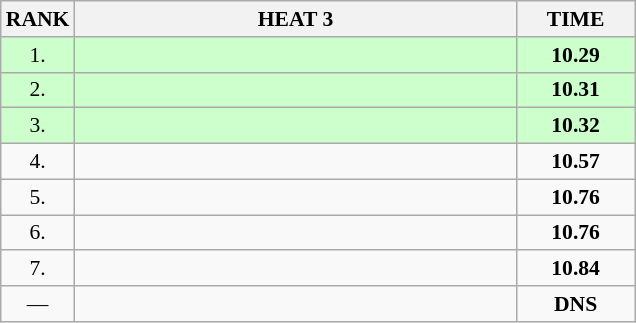<table class="wikitable" style="border-collapse: collapse; font-size: 90%;">
<tr>
<th>RANK</th>
<th style="width: 20em">HEAT 3</th>
<th style="width: 5em">TIME</th>
</tr>
<tr style="background:#ccffcc;">
<td align="center">1.</td>
<td></td>
<td align="center"><strong>10.29</strong></td>
</tr>
<tr style="background:#ccffcc;">
<td align="center">2.</td>
<td></td>
<td align="center"><strong>10.31</strong></td>
</tr>
<tr style="background:#ccffcc;">
<td align="center">3.</td>
<td></td>
<td align="center"><strong>10.32</strong></td>
</tr>
<tr>
<td align="center">4.</td>
<td></td>
<td align="center"><strong>10.57</strong></td>
</tr>
<tr>
<td align="center">5.</td>
<td></td>
<td align="center"><strong>10.76</strong></td>
</tr>
<tr>
<td align="center">6.</td>
<td></td>
<td align="center"><strong>10.76</strong></td>
</tr>
<tr>
<td align="center">7.</td>
<td></td>
<td align="center"><strong>10.84</strong></td>
</tr>
<tr>
<td align="center">—</td>
<td></td>
<td align="center"><strong>DNS</strong></td>
</tr>
</table>
